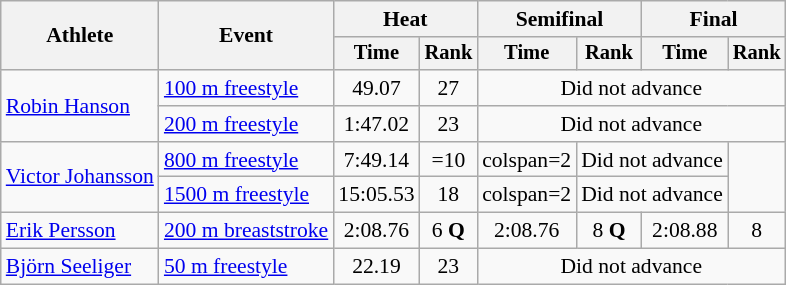<table class=wikitable style="font-size:90%">
<tr>
<th rowspan="2">Athlete</th>
<th rowspan="2">Event</th>
<th colspan="2">Heat</th>
<th colspan="2">Semifinal</th>
<th colspan="2">Final</th>
</tr>
<tr style="font-size:95%">
<th>Time</th>
<th>Rank</th>
<th>Time</th>
<th>Rank</th>
<th>Time</th>
<th>Rank</th>
</tr>
<tr align=center>
<td align=left rowspan=2><a href='#'>Robin Hanson</a></td>
<td align=left><a href='#'>100 m freestyle</a></td>
<td>49.07</td>
<td>27</td>
<td colspan="4">Did not advance</td>
</tr>
<tr align=center>
<td align=left><a href='#'>200 m freestyle</a></td>
<td>1:47.02</td>
<td>23</td>
<td colspan="4">Did not advance</td>
</tr>
<tr align=center>
<td align=left rowspan=2><a href='#'>Victor Johansson</a></td>
<td align=left><a href='#'>800 m freestyle</a></td>
<td>7:49.14</td>
<td>=10</td>
<td>colspan=2 </td>
<td colspan="2">Did not advance</td>
</tr>
<tr align=center>
<td align=left><a href='#'>1500 m freestyle</a></td>
<td>15:05.53</td>
<td>18</td>
<td>colspan=2 </td>
<td colspan="2">Did not advance</td>
</tr>
<tr align=center>
<td align=left><a href='#'>Erik Persson</a></td>
<td align=left><a href='#'>200 m breaststroke</a></td>
<td>2:08.76</td>
<td>6 <strong>Q</strong></td>
<td>2:08.76</td>
<td>8 <strong>Q</strong></td>
<td>2:08.88</td>
<td>8</td>
</tr>
<tr align=center>
<td align=left><a href='#'>Björn Seeliger</a></td>
<td align=left><a href='#'>50 m freestyle</a></td>
<td>22.19</td>
<td>23</td>
<td colspan="4">Did not advance</td>
</tr>
</table>
